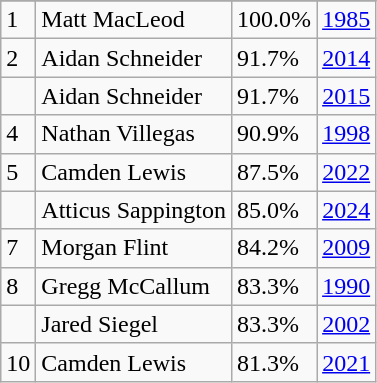<table class="wikitable">
<tr>
</tr>
<tr>
<td>1</td>
<td>Matt MacLeod</td>
<td><abbr>100.0%</abbr></td>
<td><a href='#'>1985</a></td>
</tr>
<tr>
<td>2</td>
<td>Aidan Schneider</td>
<td><abbr>91.7%</abbr></td>
<td><a href='#'>2014</a></td>
</tr>
<tr>
<td></td>
<td>Aidan Schneider</td>
<td><abbr>91.7%</abbr></td>
<td><a href='#'>2015</a></td>
</tr>
<tr>
<td>4</td>
<td>Nathan Villegas</td>
<td><abbr>90.9%</abbr></td>
<td><a href='#'>1998</a></td>
</tr>
<tr>
<td>5</td>
<td>Camden Lewis</td>
<td><abbr>87.5%</abbr></td>
<td><a href='#'>2022</a></td>
</tr>
<tr>
<td></td>
<td>Atticus Sappington</td>
<td><abbr>85.0%</abbr></td>
<td><a href='#'>2024</a></td>
</tr>
<tr>
<td>7</td>
<td>Morgan Flint</td>
<td><abbr>84.2%</abbr></td>
<td><a href='#'>2009</a></td>
</tr>
<tr>
<td>8</td>
<td>Gregg McCallum</td>
<td><abbr>83.3%</abbr></td>
<td><a href='#'>1990</a></td>
</tr>
<tr>
<td></td>
<td>Jared Siegel</td>
<td><abbr>83.3%</abbr></td>
<td><a href='#'>2002</a></td>
</tr>
<tr>
<td>10</td>
<td>Camden Lewis</td>
<td><abbr>81.3%</abbr></td>
<td><a href='#'>2021</a></td>
</tr>
</table>
